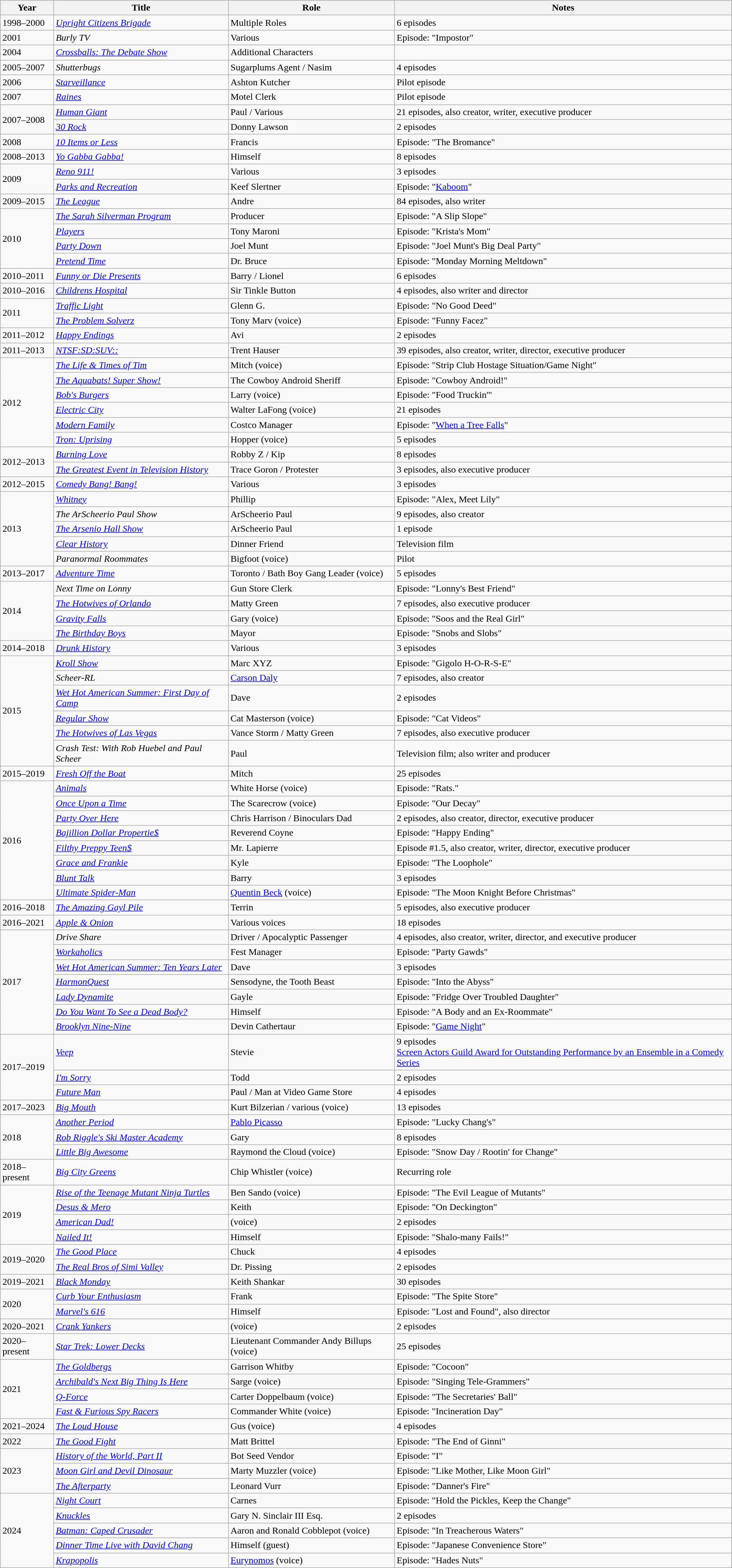<table class="wikitable sortable">
<tr>
<th>Year</th>
<th>Title</th>
<th>Role</th>
<th>Notes</th>
</tr>
<tr>
<td>1998–2000</td>
<td><em><a href='#'>Upright Citizens Brigade</a></em></td>
<td>Multiple Roles</td>
<td>6 episodes</td>
</tr>
<tr>
<td>2001</td>
<td><em>Burly TV</em></td>
<td>Various</td>
<td>Episode: "Impostor"</td>
</tr>
<tr>
<td>2004</td>
<td><em><a href='#'>Crossballs: The Debate Show</a></em></td>
<td>Additional Characters</td>
<td></td>
</tr>
<tr>
<td>2005–2007</td>
<td><em>Shutterbugs</em></td>
<td>Sugarplums Agent / Nasim</td>
<td>4 episodes</td>
</tr>
<tr>
<td>2006</td>
<td><em><a href='#'>Starveillance</a></em></td>
<td>Ashton Kutcher</td>
<td>Pilot episode</td>
</tr>
<tr>
<td>2007</td>
<td><em><a href='#'>Raines</a></em></td>
<td>Motel Clerk</td>
<td>Pilot episode</td>
</tr>
<tr>
<td rowspan=2>2007–2008</td>
<td><em><a href='#'>Human Giant</a></em></td>
<td>Paul / Various</td>
<td>21 episodes, also creator, writer, executive producer</td>
</tr>
<tr>
<td><em><a href='#'>30 Rock</a></em></td>
<td>Donny Lawson</td>
<td>2 episodes</td>
</tr>
<tr>
<td>2008</td>
<td><em><a href='#'>10 Items or Less</a></em></td>
<td>Francis</td>
<td>Episode: "The Bromance"</td>
</tr>
<tr>
<td>2008–2013</td>
<td><em><a href='#'>Yo Gabba Gabba!</a></em></td>
<td>Himself</td>
<td>8 episodes</td>
</tr>
<tr>
<td rowspan=2>2009</td>
<td><em><a href='#'>Reno 911!</a></em></td>
<td>Various</td>
<td>3 episodes</td>
</tr>
<tr>
<td><em><a href='#'>Parks and Recreation</a></em></td>
<td>Keef Slertner</td>
<td>Episode: "<a href='#'>Kaboom</a>"</td>
</tr>
<tr>
<td>2009–2015</td>
<td><em><a href='#'>The League</a></em></td>
<td>Andre</td>
<td>84 episodes, also writer</td>
</tr>
<tr>
<td rowspan=4>2010</td>
<td><em><a href='#'>The Sarah Silverman Program</a></em></td>
<td>Producer</td>
<td>Episode: "A Slip Slope"</td>
</tr>
<tr>
<td><em><a href='#'>Players</a></em></td>
<td>Tony Maroni</td>
<td>Episode: "Krista's Mom"</td>
</tr>
<tr>
<td><em><a href='#'>Party Down</a></em></td>
<td>Joel Munt</td>
<td>Episode: "Joel Munt's Big Deal Party"</td>
</tr>
<tr>
<td><em><a href='#'>Pretend Time</a></em></td>
<td>Dr. Bruce</td>
<td>Episode: "Monday Morning Meltdown"</td>
</tr>
<tr>
<td>2010–2011</td>
<td><em><a href='#'>Funny or Die Presents</a></em></td>
<td>Barry / Lionel</td>
<td>6 episodes</td>
</tr>
<tr>
<td>2010–2016</td>
<td><em><a href='#'>Childrens Hospital</a></em></td>
<td>Sir Tinkle Button</td>
<td>4 episodes, also writer and director</td>
</tr>
<tr>
<td rowspan=2>2011</td>
<td><em><a href='#'>Traffic Light</a></em></td>
<td>Glenn G.</td>
<td>Episode: "No Good Deed"</td>
</tr>
<tr>
<td><em><a href='#'>The Problem Solverz</a></em></td>
<td>Tony Marv (voice)</td>
<td>Episode: "Funny Facez"</td>
</tr>
<tr>
<td>2011–2012</td>
<td><em><a href='#'>Happy Endings</a></em></td>
<td>Avi</td>
<td>2 episodes</td>
</tr>
<tr>
<td>2011–2013</td>
<td><em><a href='#'>NTSF:SD:SUV::</a></em></td>
<td>Trent Hauser</td>
<td>39 episodes, also creator, writer, director, executive producer</td>
</tr>
<tr>
<td rowspan=6>2012</td>
<td><em><a href='#'>The Life & Times of Tim</a></em></td>
<td>Mitch (voice)</td>
<td>Episode: "Strip Club Hostage Situation/Game Night"</td>
</tr>
<tr>
<td><em><a href='#'>The Aquabats! Super Show!</a></em></td>
<td>The Cowboy Android Sheriff</td>
<td>Episode: "Cowboy Android!"</td>
</tr>
<tr>
<td><em><a href='#'>Bob's Burgers</a></em></td>
<td>Larry (voice)</td>
<td>Episode: "Food Truckin'"</td>
</tr>
<tr>
<td><em><a href='#'>Electric City</a></em></td>
<td>Walter LaFong (voice)</td>
<td>21 episodes</td>
</tr>
<tr>
<td><em><a href='#'>Modern Family</a></em></td>
<td>Costco Manager</td>
<td>Episode: "<a href='#'>When a Tree Falls</a>"</td>
</tr>
<tr>
<td><em><a href='#'>Tron: Uprising</a></em></td>
<td>Hopper (voice)</td>
<td>5 episodes</td>
</tr>
<tr>
<td rowspan=2>2012–2013</td>
<td><em><a href='#'>Burning Love</a></em></td>
<td>Robby Z / Kip</td>
<td>8 episodes</td>
</tr>
<tr>
<td><em><a href='#'>The Greatest Event in Television History</a></em></td>
<td>Trace Goron / Protester</td>
<td>3 episodes, also executive producer</td>
</tr>
<tr>
<td>2012–2015</td>
<td><em><a href='#'>Comedy Bang! Bang!</a></em></td>
<td>Various</td>
<td>3 episodes</td>
</tr>
<tr>
<td rowspan=5>2013</td>
<td><em><a href='#'>Whitney</a></em></td>
<td>Phillip</td>
<td>Episode: "Alex, Meet Lily"</td>
</tr>
<tr>
<td><em>The ArScheerio Paul Show</em></td>
<td>ArScheerio Paul</td>
<td>9 episodes, also creator</td>
</tr>
<tr>
<td><em><a href='#'>The Arsenio Hall Show</a></em></td>
<td>ArScheerio Paul</td>
<td>1 episode</td>
</tr>
<tr>
<td><em><a href='#'>Clear History</a></em></td>
<td>Dinner Friend</td>
<td>Television film</td>
</tr>
<tr>
<td><em>Paranormal Roommates</em></td>
<td>Bigfoot (voice)</td>
<td>Pilot</td>
</tr>
<tr>
<td>2013–2017</td>
<td><em><a href='#'>Adventure Time</a></em></td>
<td>Toronto / Bath Boy Gang Leader (voice)</td>
<td>5 episodes</td>
</tr>
<tr>
<td rowspan=4>2014</td>
<td><em>Next Time on Lonny</em></td>
<td>Gun Store Clerk</td>
<td>Episode: "Lonny's Best Friend"</td>
</tr>
<tr>
<td><em><a href='#'>The Hotwives of Orlando</a></em></td>
<td>Matty Green</td>
<td>7 episodes, also executive producer</td>
</tr>
<tr>
<td><em><a href='#'>Gravity Falls</a></em></td>
<td>Gary (voice)</td>
<td>Episode: "Soos and the Real Girl"</td>
</tr>
<tr>
<td><em><a href='#'>The Birthday Boys</a></em></td>
<td>Mayor</td>
<td>Episode: "Snobs and Slobs"</td>
</tr>
<tr>
<td>2014–2018</td>
<td><em><a href='#'>Drunk History</a></em></td>
<td>Various</td>
<td>3 episodes</td>
</tr>
<tr>
<td rowspan=6>2015</td>
<td><em><a href='#'>Kroll Show</a></em></td>
<td>Marc XYZ</td>
<td>Episode: "Gigolo H-O-R-S-E"</td>
</tr>
<tr>
<td><em>Scheer-RL</em></td>
<td><a href='#'>Carson Daly</a></td>
<td>7 episodes, also creator</td>
</tr>
<tr>
<td><em><a href='#'>Wet Hot American Summer: First Day of Camp</a></em></td>
<td>Dave</td>
<td>2 episodes</td>
</tr>
<tr>
<td><em><a href='#'>Regular Show</a></em></td>
<td>Cat Masterson (voice)</td>
<td>Episode: "Cat Videos"</td>
</tr>
<tr>
<td><em><a href='#'>The Hotwives of Las Vegas</a></em></td>
<td>Vance Storm / Matty Green</td>
<td>7 episodes, also executive producer</td>
</tr>
<tr>
<td><em>Crash Test: With Rob Huebel and Paul Scheer</em></td>
<td>Paul</td>
<td>Television film; also writer and producer</td>
</tr>
<tr>
<td>2015–2019</td>
<td><em><a href='#'>Fresh Off the Boat</a></em></td>
<td>Mitch</td>
<td>25 episodes</td>
</tr>
<tr>
<td rowspan=8>2016</td>
<td><em><a href='#'>Animals</a></em></td>
<td>White Horse (voice)</td>
<td>Episode: "Rats."</td>
</tr>
<tr>
<td><em><a href='#'>Once Upon a Time</a></em></td>
<td>The Scarecrow (voice)</td>
<td>Episode: "Our Decay"</td>
</tr>
<tr>
<td><em><a href='#'>Party Over Here</a></em></td>
<td>Chris Harrison / Binoculars Dad</td>
<td>2 episodes, also creator, director, executive producer</td>
</tr>
<tr>
<td><em><a href='#'>Bajillion Dollar Propertie$</a></em></td>
<td>Reverend Coyne</td>
<td>Episode: "Happy Ending"</td>
</tr>
<tr>
<td><em><a href='#'>Filthy Preppy Teen$</a></em></td>
<td>Mr. Lapierre</td>
<td>Episode #1.5, also creator, writer, director, executive producer</td>
</tr>
<tr>
<td><em><a href='#'>Grace and Frankie</a></em></td>
<td>Kyle</td>
<td>Episode: "The Loophole"</td>
</tr>
<tr>
<td><em><a href='#'>Blunt Talk</a></em></td>
<td>Barry</td>
<td>3 episodes</td>
</tr>
<tr>
<td><em><a href='#'>Ultimate Spider-Man</a></em></td>
<td><a href='#'>Quentin Beck</a> (voice)</td>
<td>Episode: "The Moon Knight Before Christmas"</td>
</tr>
<tr>
<td>2016–2018</td>
<td><em><a href='#'>The Amazing Gayl Pile</a></em></td>
<td>Terrin</td>
<td>5 episodes, also executive producer</td>
</tr>
<tr>
<td>2016–2021</td>
<td><em><a href='#'>Apple & Onion</a></em></td>
<td>Various voices</td>
<td>18 episodes</td>
</tr>
<tr>
<td rowspan=7>2017</td>
<td><em>Drive Share</em></td>
<td>Driver / Apocalyptic Passenger</td>
<td>4 episodes, also creator, writer, director, and executive producer</td>
</tr>
<tr>
<td><em><a href='#'>Workaholics</a></em></td>
<td>Fest Manager</td>
<td>Episode: "Party Gawds"</td>
</tr>
<tr>
<td><em><a href='#'>Wet Hot American Summer: Ten Years Later</a></em></td>
<td>Dave</td>
<td>3 episodes</td>
</tr>
<tr>
<td><em><a href='#'>HarmonQuest</a></em></td>
<td>Sensodyne, the Tooth Beast</td>
<td>Episode: "Into the Abyss"</td>
</tr>
<tr>
<td><em><a href='#'>Lady Dynamite</a></em></td>
<td>Gayle</td>
<td>Episode: "Fridge Over Troubled Daughter"</td>
</tr>
<tr>
<td><em><a href='#'>Do You Want To See a Dead Body?</a></em></td>
<td>Himself</td>
<td>Episode: "A Body and an Ex-Roommate"</td>
</tr>
<tr>
<td><em><a href='#'>Brooklyn Nine-Nine</a></em></td>
<td>Devin Cathertaur</td>
<td>Episode: "<a href='#'>Game Night</a>"</td>
</tr>
<tr>
<td rowspan=3>2017–2019</td>
<td><em><a href='#'>Veep</a></em></td>
<td>Stevie</td>
<td>9 episodes<br><a href='#'>Screen Actors Guild Award for Outstanding Performance by an Ensemble in a Comedy Series</a></td>
</tr>
<tr>
<td><em><a href='#'>I'm Sorry</a></em></td>
<td>Todd</td>
<td>2 episodes</td>
</tr>
<tr>
<td><em><a href='#'>Future Man</a></em></td>
<td>Paul / Man at Video Game Store</td>
<td>4 episodes</td>
</tr>
<tr>
<td>2017–2023</td>
<td><em><a href='#'>Big Mouth</a></em></td>
<td>Kurt Bilzerian / various (voice)</td>
<td>13 episodes</td>
</tr>
<tr>
<td rowspan=3>2018</td>
<td><em><a href='#'>Another Period</a></em></td>
<td><a href='#'>Pablo Picasso</a></td>
<td>Episode: "Lucky Chang's"</td>
</tr>
<tr>
<td><em><a href='#'>Rob Riggle's Ski Master Academy</a></em></td>
<td>Gary</td>
<td>8 episodes</td>
</tr>
<tr>
<td><em><a href='#'>Little Big Awesome</a></em></td>
<td>Raymond the Cloud (voice)</td>
<td>Episode: "Snow Day / Rootin' for Change"</td>
</tr>
<tr>
<td>2018–present</td>
<td><em><a href='#'>Big City Greens</a></em></td>
<td>Chip Whistler (voice)</td>
<td>Recurring role</td>
</tr>
<tr>
<td rowspan=4>2019</td>
<td><em><a href='#'>Rise of the Teenage Mutant Ninja Turtles</a></em></td>
<td>Ben Sando (voice)</td>
<td>Episode: "The Evil League of Mutants"</td>
</tr>
<tr>
<td><em><a href='#'>Desus & Mero</a></em></td>
<td>Keith</td>
<td>Episode: "On Deckington"</td>
</tr>
<tr>
<td><em><a href='#'>American Dad!</a></em></td>
<td>(voice)</td>
<td>2 episodes</td>
</tr>
<tr>
<td><em><a href='#'>Nailed It!</a></em></td>
<td>Himself</td>
<td>Episode: "Shalo-many Fails!"</td>
</tr>
<tr>
<td rowspan=2>2019–2020</td>
<td><em><a href='#'>The Good Place</a></em></td>
<td>Chuck</td>
<td>4 episodes</td>
</tr>
<tr>
<td><em><a href='#'>The Real Bros of Simi Valley</a></em></td>
<td>Dr. Pissing</td>
<td>2 episodes</td>
</tr>
<tr>
<td>2019–2021</td>
<td><em><a href='#'>Black Monday</a></em></td>
<td>Keith Shankar</td>
<td>30 episodes</td>
</tr>
<tr>
<td rowspan=2>2020</td>
<td><em><a href='#'>Curb Your Enthusiasm</a></em></td>
<td>Frank</td>
<td>Episode: "The Spite Store"</td>
</tr>
<tr>
<td><em><a href='#'>Marvel's 616</a></em></td>
<td>Himself</td>
<td>Episode: "Lost and Found", also director</td>
</tr>
<tr>
<td>2020–2021</td>
<td><em><a href='#'>Crank Yankers</a></em></td>
<td>(voice)</td>
<td>2 episodes</td>
</tr>
<tr>
<td>2020–present</td>
<td><em><a href='#'>Star Trek: Lower Decks</a></em></td>
<td>Lieutenant Commander Andy Billups (voice)</td>
<td>25 episodes</td>
</tr>
<tr>
<td rowspan="4">2021</td>
<td><em><a href='#'>The Goldbergs</a></em></td>
<td>Garrison Whitby</td>
<td>Episode: "Cocoon"</td>
</tr>
<tr>
<td><em><a href='#'>Archibald's Next Big Thing Is Here</a></em></td>
<td>Sarge (voice)</td>
<td>Episode: "Singing Tele-Grammers"</td>
</tr>
<tr>
<td><em><a href='#'>Q-Force</a></em></td>
<td>Carter Doppelbaum (voice)</td>
<td>Episode: "The Secretaries' Ball"</td>
</tr>
<tr>
<td><em><a href='#'>Fast & Furious Spy Racers</a></em></td>
<td>Commander White (voice)</td>
<td>Episode: "Incineration Day"</td>
</tr>
<tr>
<td>2021–2024</td>
<td><em><a href='#'>The Loud House</a></em></td>
<td>Gus (voice)</td>
<td>4 episodes</td>
</tr>
<tr>
<td>2022</td>
<td><em><a href='#'>The Good Fight</a></em></td>
<td>Matt Brittel</td>
<td>Episode: "The End of Ginni"</td>
</tr>
<tr>
<td rowspan="3">2023</td>
<td><em><a href='#'>History of the World, Part II</a></em></td>
<td>Bot Seed Vendor</td>
<td>Episode: "I"</td>
</tr>
<tr>
<td><em><a href='#'>Moon Girl and Devil Dinosaur</a></em></td>
<td>Marty Muzzler (voice)</td>
<td>Episode: "Like Mother, Like Moon Girl"</td>
</tr>
<tr>
<td><em><a href='#'>The Afterparty</a></em></td>
<td>Leonard Vurr</td>
<td>Episode: "Danner's Fire"</td>
</tr>
<tr>
<td rowspan="5">2024</td>
<td><em><a href='#'>Night Court</a></em></td>
<td>Carnes</td>
<td>Episode: "Hold the Pickles, Keep the Change"</td>
</tr>
<tr>
<td><em><a href='#'>Knuckles</a></em></td>
<td>Gary N. Sinclair III Esq.</td>
<td>2 episodes</td>
</tr>
<tr>
<td><em><a href='#'>Batman: Caped Crusader</a></em></td>
<td>Aaron and Ronald Cobblepot (voice)</td>
<td>Episode: "In Treacherous Waters"</td>
</tr>
<tr>
<td><em><a href='#'>Dinner Time Live with David Chang</a></em></td>
<td>Himself (guest)</td>
<td>Episode: "Japanese Convenience Store"</td>
</tr>
<tr>
<td><em><a href='#'>Krapopolis</a></em></td>
<td><a href='#'>Eurynomos</a> (voice)</td>
<td>Episode: "Hades Nuts"</td>
</tr>
</table>
